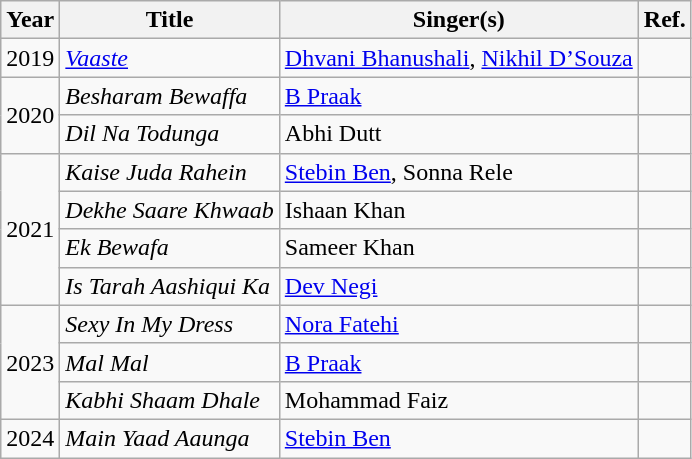<table class="wikitable">
<tr>
<th>Year</th>
<th>Title</th>
<th>Singer(s)</th>
<th>Ref.</th>
</tr>
<tr>
<td>2019</td>
<td><em><a href='#'>Vaaste</a></em></td>
<td><a href='#'>Dhvani Bhanushali</a>, <a href='#'>Nikhil D’Souza</a></td>
<td></td>
</tr>
<tr>
<td rowspan="2">2020</td>
<td><em>Besharam Bewaffa</em></td>
<td><a href='#'>B Praak</a></td>
<td></td>
</tr>
<tr>
<td><em>Dil Na Todunga</em></td>
<td>Abhi Dutt</td>
<td></td>
</tr>
<tr>
<td rowspan="4">2021</td>
<td><em>Kaise Juda Rahein</em></td>
<td><a href='#'>Stebin Ben</a>, Sonna Rele</td>
<td></td>
</tr>
<tr>
<td><em>Dekhe Saare Khwaab</em></td>
<td>Ishaan Khan</td>
<td></td>
</tr>
<tr>
<td><em>Ek Bewafa</em></td>
<td>Sameer Khan</td>
<td></td>
</tr>
<tr>
<td><em>Is Tarah Aashiqui Ka</em></td>
<td><a href='#'>Dev Negi</a></td>
<td></td>
</tr>
<tr>
<td rowspan="3">2023</td>
<td><em>Sexy In My Dress</em></td>
<td><a href='#'>Nora Fatehi</a></td>
<td></td>
</tr>
<tr>
<td><em>Mal Mal</em></td>
<td><a href='#'>B Praak</a></td>
<td></td>
</tr>
<tr>
<td><em>Kabhi Shaam Dhale</em></td>
<td>Mohammad Faiz</td>
<td></td>
</tr>
<tr>
<td>2024</td>
<td><em>Main Yaad Aaunga</em></td>
<td><a href='#'>Stebin Ben</a></td>
<td></td>
</tr>
</table>
